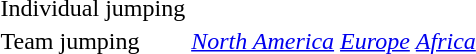<table>
<tr>
<td>Individual jumping <br></td>
<td></td>
<td></td>
<td></td>
</tr>
<tr valign="top">
<td>Team jumping <br></td>
<td> <a href='#'><em>North America</em></a><br>  <br>  <br>  <br>  <br> </td>
<td> <a href='#'><em>Europe</em></a><br>  <br>  <br>  <br>  <br> </td>
<td> <a href='#'><em>Africa</em></a><br>  <br>  <br>  <br>  <br> </td>
</tr>
<tr>
</tr>
</table>
